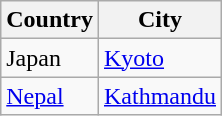<table class="wikitable">
<tr>
<th>Country</th>
<th>City</th>
</tr>
<tr>
<td> Japan</td>
<td><a href='#'>Kyoto</a></td>
</tr>
<tr>
<td> <a href='#'>Nepal</a></td>
<td><a href='#'>Kathmandu</a></td>
</tr>
</table>
